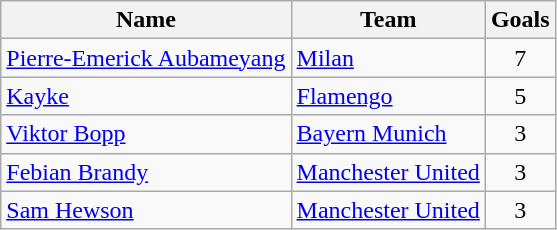<table class="wikitable" style="text-align:center">
<tr>
<th>Name</th>
<th>Team</th>
<th>Goals</th>
</tr>
<tr>
<td align="left"> <a href='#'>Pierre-Emerick Aubameyang</a></td>
<td align="left"> <a href='#'>Milan</a></td>
<td>7</td>
</tr>
<tr>
<td align="left"> <a href='#'>Kayke</a></td>
<td align="left"> <a href='#'>Flamengo</a></td>
<td>5</td>
</tr>
<tr>
<td align="left"> <a href='#'>Viktor Bopp</a></td>
<td align="left"> <a href='#'>Bayern Munich</a></td>
<td>3</td>
</tr>
<tr>
<td align="left"> <a href='#'>Febian Brandy</a></td>
<td align="left"> <a href='#'>Manchester United</a></td>
<td>3</td>
</tr>
<tr>
<td align="left"> <a href='#'>Sam Hewson</a></td>
<td align="left"> <a href='#'>Manchester United</a></td>
<td>3</td>
</tr>
</table>
